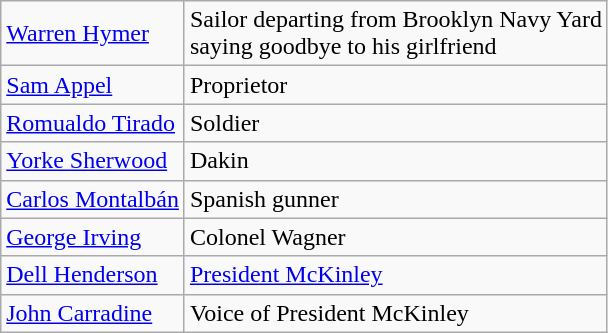<table class=wikitable>
<tr>
<td><a href='#'>Warren Hymer</a></td>
<td>Sailor departing from Brooklyn Navy Yard <br>saying goodbye to his girlfriend</td>
</tr>
<tr>
<td><a href='#'>Sam Appel</a></td>
<td>Proprietor</td>
</tr>
<tr>
<td><a href='#'>Romualdo Tirado</a></td>
<td>Soldier</td>
</tr>
<tr>
<td><a href='#'>Yorke Sherwood</a></td>
<td>Dakin</td>
</tr>
<tr>
<td><a href='#'>Carlos Montalbán</a></td>
<td>Spanish gunner</td>
</tr>
<tr>
<td><a href='#'>George Irving</a></td>
<td>Colonel Wagner</td>
</tr>
<tr>
<td><a href='#'>Dell Henderson</a></td>
<td><a href='#'>President McKinley</a></td>
</tr>
<tr>
<td><a href='#'>John Carradine</a></td>
<td>Voice of President McKinley</td>
</tr>
</table>
